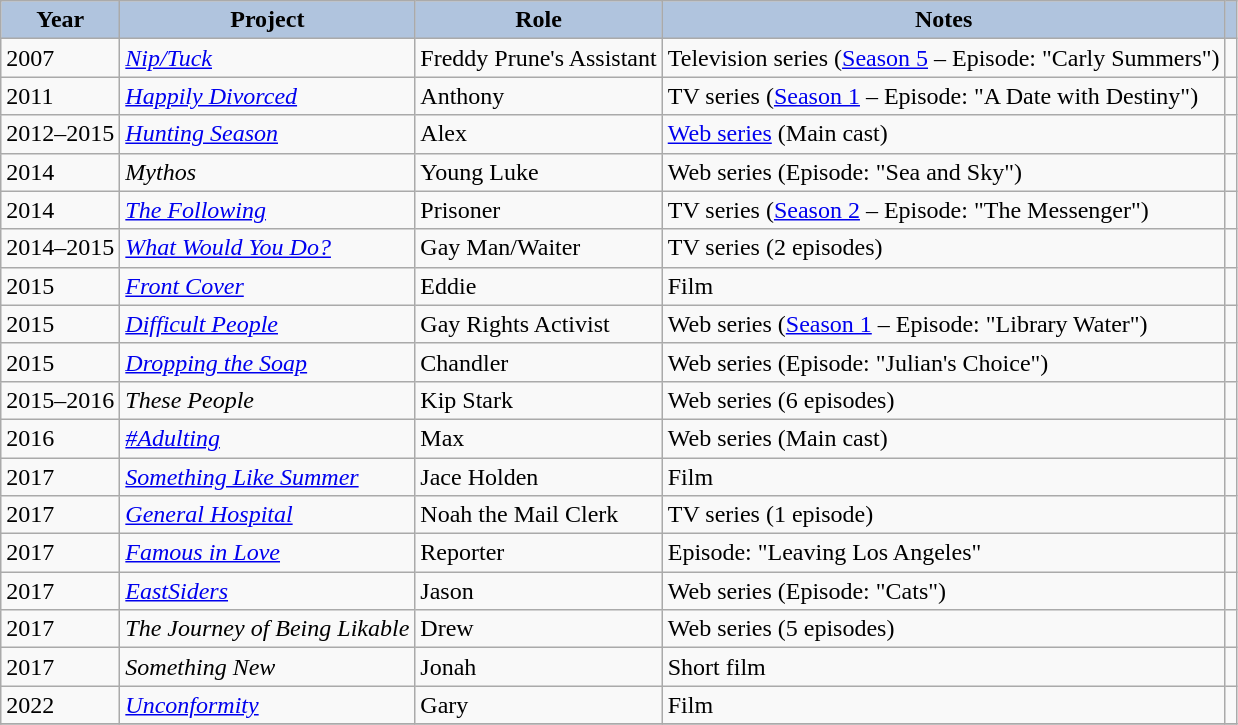<table class="wikitable">
<tr>
<th style="background:#B0C4DE;">Year</th>
<th style="background:#B0C4DE;">Project</th>
<th style="background:#B0C4DE;">Role</th>
<th style="background:#B0C4DE;">Notes</th>
<th style="background:#B0C4DE;"></th>
</tr>
<tr>
<td>2007</td>
<td><em><a href='#'>Nip/Tuck</a></em></td>
<td>Freddy Prune's Assistant</td>
<td>Television series (<a href='#'>Season 5</a> – Episode: "Carly Summers")</td>
<td></td>
</tr>
<tr>
<td>2011</td>
<td><em><a href='#'>Happily Divorced</a></em></td>
<td>Anthony</td>
<td>TV series (<a href='#'>Season 1</a> – Episode: "A Date with Destiny")</td>
<td></td>
</tr>
<tr>
<td>2012–2015</td>
<td><em><a href='#'>Hunting Season</a></em></td>
<td>Alex</td>
<td><a href='#'>Web series</a> (Main cast)</td>
<td></td>
</tr>
<tr>
<td>2014</td>
<td><em>Mythos</em></td>
<td>Young Luke</td>
<td>Web series (Episode: "Sea and Sky")</td>
<td></td>
</tr>
<tr>
<td>2014</td>
<td><em><a href='#'>The Following</a></em></td>
<td>Prisoner</td>
<td>TV series (<a href='#'>Season 2</a> – Episode: "The Messenger")</td>
<td></td>
</tr>
<tr>
<td>2014–2015</td>
<td><em><a href='#'>What Would You Do?</a></em></td>
<td>Gay Man/Waiter</td>
<td>TV series (2 episodes)</td>
<td></td>
</tr>
<tr>
<td>2015</td>
<td><em><a href='#'>Front Cover</a></em></td>
<td>Eddie</td>
<td>Film</td>
<td></td>
</tr>
<tr>
<td>2015</td>
<td><em><a href='#'>Difficult People</a></em></td>
<td>Gay Rights Activist</td>
<td>Web series (<a href='#'>Season 1</a> – Episode: "Library Water")</td>
<td></td>
</tr>
<tr>
<td>2015</td>
<td><em><a href='#'>Dropping the Soap</a></em></td>
<td>Chandler</td>
<td>Web series (Episode: "Julian's Choice")</td>
<td></td>
</tr>
<tr>
<td>2015–2016</td>
<td><em>These People</em></td>
<td>Kip Stark</td>
<td>Web series (6 episodes)</td>
<td></td>
</tr>
<tr>
<td>2016</td>
<td><em><a href='#'>#Adulting</a></em></td>
<td>Max</td>
<td>Web series (Main cast)</td>
<td></td>
</tr>
<tr>
<td>2017</td>
<td><em><a href='#'>Something Like Summer</a></em></td>
<td>Jace Holden</td>
<td>Film</td>
<td></td>
</tr>
<tr>
<td>2017</td>
<td><em><a href='#'>General Hospital</a></em></td>
<td>Noah the Mail Clerk</td>
<td>TV series (1 episode)</td>
<td></td>
</tr>
<tr>
<td>2017</td>
<td><em><a href='#'>Famous in Love</a></em></td>
<td>Reporter</td>
<td>Episode: "Leaving Los Angeles"</td>
<td></td>
</tr>
<tr>
<td>2017</td>
<td><em><a href='#'>EastSiders</a></em></td>
<td>Jason</td>
<td>Web series (Episode: "Cats")</td>
<td></td>
</tr>
<tr>
<td>2017</td>
<td><em>The Journey of Being Likable</em></td>
<td>Drew</td>
<td>Web series (5 episodes)</td>
<td></td>
</tr>
<tr>
<td>2017</td>
<td><em>Something New</em></td>
<td>Jonah</td>
<td>Short film</td>
<td></td>
</tr>
<tr>
<td>2022</td>
<td><em><a href='#'>Unconformity</a></em></td>
<td>Gary</td>
<td>Film</td>
<td></td>
</tr>
<tr>
</tr>
</table>
